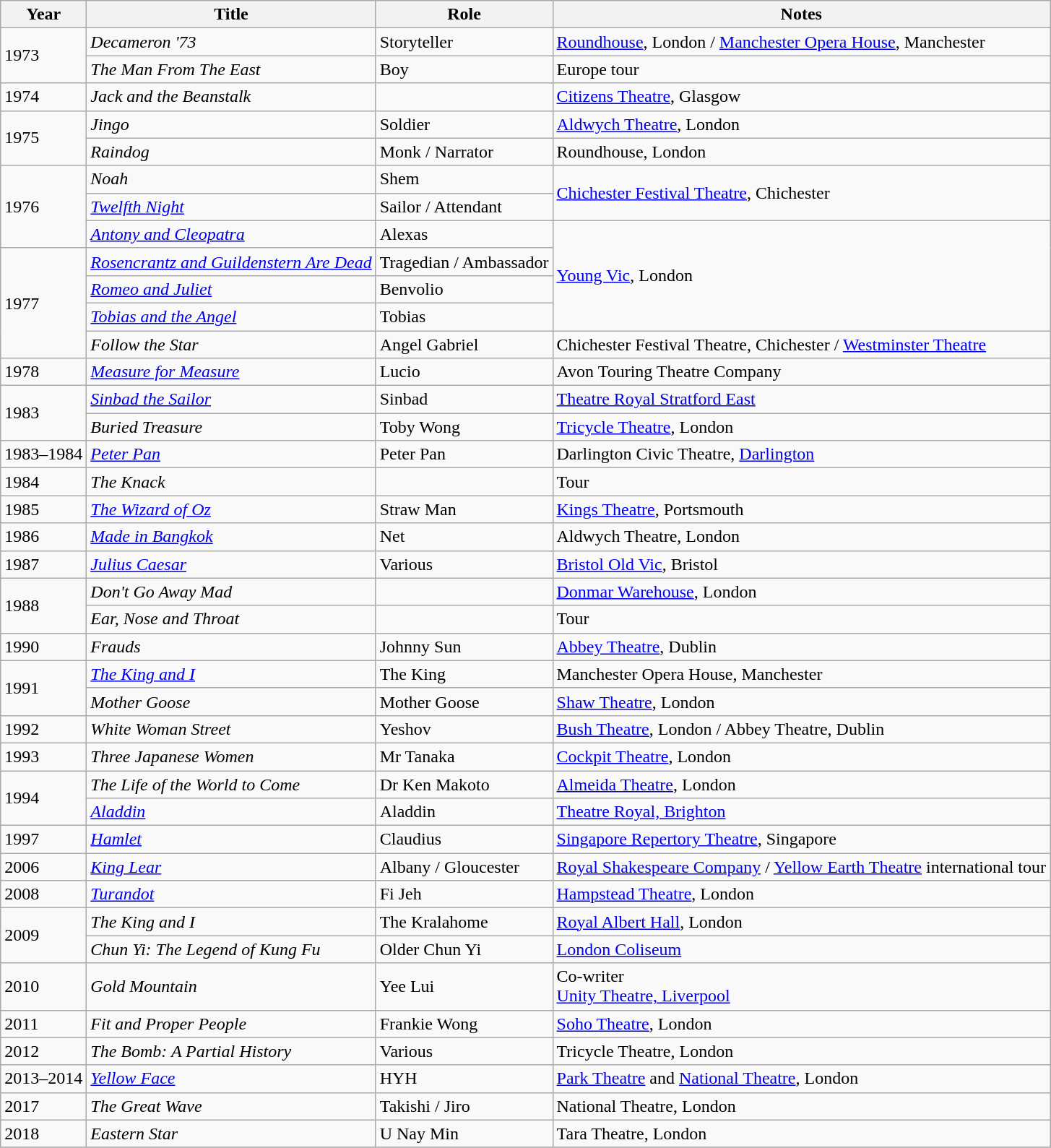<table class="wikitable">
<tr>
<th>Year</th>
<th>Title</th>
<th>Role</th>
<th>Notes</th>
</tr>
<tr>
<td rowspan="2">1973</td>
<td><em>Decameron '73</em></td>
<td>Storyteller</td>
<td><a href='#'>Roundhouse</a>, London / <a href='#'>Manchester Opera House</a>, Manchester</td>
</tr>
<tr>
<td><em>The Man From The East</em></td>
<td>Boy</td>
<td>Europe tour</td>
</tr>
<tr>
<td>1974</td>
<td><em>Jack and the Beanstalk</em></td>
<td></td>
<td><a href='#'>Citizens Theatre</a>, Glasgow</td>
</tr>
<tr>
<td rowspan="2">1975</td>
<td><em>Jingo</em></td>
<td>Soldier</td>
<td><a href='#'>Aldwych Theatre</a>, London</td>
</tr>
<tr>
<td><em>Raindog</em></td>
<td>Monk / Narrator</td>
<td>Roundhouse, London</td>
</tr>
<tr>
<td rowspan="3">1976</td>
<td><em>Noah</em></td>
<td>Shem</td>
<td rowspan="2"><a href='#'>Chichester Festival Theatre</a>, Chichester</td>
</tr>
<tr>
<td><em><a href='#'>Twelfth Night</a></em></td>
<td>Sailor / Attendant</td>
</tr>
<tr>
<td><em><a href='#'>Antony and Cleopatra</a></em></td>
<td>Alexas</td>
<td rowspan="4"><a href='#'>Young Vic</a>, London</td>
</tr>
<tr>
<td rowspan="4">1977</td>
<td><em><a href='#'>Rosencrantz and Guildenstern Are Dead</a></em></td>
<td>Tragedian / Ambassador</td>
</tr>
<tr>
<td><em><a href='#'>Romeo and Juliet</a></em></td>
<td>Benvolio</td>
</tr>
<tr>
<td><em><a href='#'>Tobias and the Angel</a></em></td>
<td>Tobias</td>
</tr>
<tr>
<td><em>Follow the Star</em></td>
<td>Angel Gabriel</td>
<td>Chichester Festival Theatre, Chichester / <a href='#'>Westminster Theatre</a></td>
</tr>
<tr>
<td>1978</td>
<td><em><a href='#'>Measure for Measure</a></em></td>
<td>Lucio</td>
<td>Avon Touring Theatre Company</td>
</tr>
<tr>
<td rowspan="2">1983</td>
<td><em><a href='#'>Sinbad the Sailor</a></em></td>
<td>Sinbad</td>
<td><a href='#'>Theatre Royal Stratford East</a></td>
</tr>
<tr>
<td><em>Buried Treasure</em></td>
<td>Toby Wong</td>
<td><a href='#'>Tricycle Theatre</a>, London</td>
</tr>
<tr>
<td>1983–1984</td>
<td><em><a href='#'>Peter Pan</a></em></td>
<td>Peter Pan</td>
<td>Darlington Civic Theatre, <a href='#'>Darlington</a></td>
</tr>
<tr>
<td>1984</td>
<td><em>The Knack</em></td>
<td></td>
<td>Tour</td>
</tr>
<tr>
<td>1985</td>
<td><em><a href='#'>The Wizard of Oz</a></em></td>
<td>Straw Man</td>
<td><a href='#'>Kings Theatre</a>, Portsmouth</td>
</tr>
<tr>
<td>1986</td>
<td><em><a href='#'>Made in Bangkok</a></em></td>
<td>Net</td>
<td>Aldwych Theatre, London</td>
</tr>
<tr>
<td>1987</td>
<td><em><a href='#'>Julius Caesar</a></em></td>
<td>Various</td>
<td><a href='#'>Bristol Old Vic</a>, Bristol</td>
</tr>
<tr>
<td rowspan="2">1988</td>
<td><em>Don't Go Away Mad</em></td>
<td></td>
<td><a href='#'>Donmar Warehouse</a>, London</td>
</tr>
<tr>
<td><em>Ear, Nose and Throat</em></td>
<td></td>
<td>Tour</td>
</tr>
<tr>
<td>1990</td>
<td><em>Frauds</em></td>
<td>Johnny Sun</td>
<td><a href='#'>Abbey Theatre</a>, Dublin</td>
</tr>
<tr>
<td rowspan="2">1991</td>
<td><em><a href='#'>The King and I</a></em></td>
<td>The King</td>
<td>Manchester Opera House, Manchester</td>
</tr>
<tr>
<td><em>Mother Goose</em></td>
<td>Mother Goose</td>
<td><a href='#'>Shaw Theatre</a>, London</td>
</tr>
<tr>
<td>1992</td>
<td><em>White Woman Street</em></td>
<td>Yeshov</td>
<td><a href='#'>Bush Theatre</a>, London / Abbey Theatre, Dublin</td>
</tr>
<tr>
<td>1993</td>
<td><em>Three Japanese Women</em></td>
<td>Mr Tanaka</td>
<td><a href='#'>Cockpit Theatre</a>, London</td>
</tr>
<tr>
<td rowspan="2">1994</td>
<td><em>The Life of the World to Come</em></td>
<td>Dr Ken Makoto</td>
<td><a href='#'>Almeida Theatre</a>, London</td>
</tr>
<tr>
<td><em><a href='#'>Aladdin</a></em></td>
<td>Aladdin</td>
<td><a href='#'>Theatre Royal, Brighton</a></td>
</tr>
<tr>
<td>1997</td>
<td><em><a href='#'>Hamlet</a></em></td>
<td>Claudius</td>
<td><a href='#'>Singapore Repertory Theatre</a>, Singapore</td>
</tr>
<tr>
<td>2006</td>
<td><em><a href='#'>King Lear</a></em></td>
<td>Albany / Gloucester</td>
<td><a href='#'>Royal Shakespeare Company</a> / <a href='#'>Yellow Earth Theatre</a> international tour</td>
</tr>
<tr>
<td>2008</td>
<td><em><a href='#'>Turandot</a></em></td>
<td>Fi Jeh</td>
<td><a href='#'>Hampstead Theatre</a>, London</td>
</tr>
<tr>
<td rowspan="2">2009</td>
<td><em>The King and I</em></td>
<td>The Kralahome</td>
<td><a href='#'>Royal Albert Hall</a>, London</td>
</tr>
<tr>
<td><em>Chun Yi: The Legend of Kung Fu</em></td>
<td>Older Chun Yi</td>
<td><a href='#'>London Coliseum</a></td>
</tr>
<tr>
<td>2010</td>
<td><em>Gold Mountain</em></td>
<td>Yee Lui</td>
<td>Co-writer<br><a href='#'>Unity Theatre, Liverpool</a></td>
</tr>
<tr>
<td>2011</td>
<td><em>Fit and Proper People</em></td>
<td>Frankie Wong</td>
<td><a href='#'>Soho Theatre</a>, London</td>
</tr>
<tr>
<td>2012</td>
<td><em>The Bomb: A Partial History</em></td>
<td>Various</td>
<td>Tricycle Theatre, London</td>
</tr>
<tr>
<td>2013–2014</td>
<td><em><a href='#'>Yellow Face</a></em></td>
<td>HYH</td>
<td><a href='#'>Park Theatre</a> and <a href='#'>National Theatre</a>, London</td>
</tr>
<tr>
<td>2017</td>
<td><em>The Great Wave</em></td>
<td>Takishi / Jiro</td>
<td>National Theatre, London</td>
</tr>
<tr>
<td>2018</td>
<td><em>Eastern Star</em></td>
<td>U Nay Min</td>
<td>Tara Theatre, London</td>
</tr>
<tr>
</tr>
</table>
